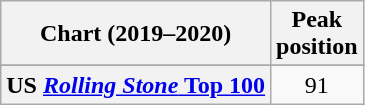<table class="wikitable sortable plainrowheaders" style="text-align:center;">
<tr>
<th>Chart (2019–2020)</th>
<th>Peak<br>position</th>
</tr>
<tr>
</tr>
<tr>
</tr>
<tr>
</tr>
<tr>
</tr>
<tr>
</tr>
<tr>
<th scope="row">US <a href='#'><em>Rolling Stone</em> Top 100</a></th>
<td>91</td>
</tr>
</table>
